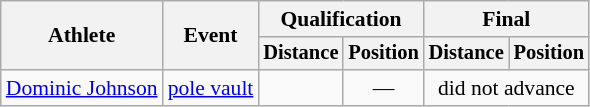<table class=wikitable style="font-size:90%">
<tr>
<th rowspan="2">Athlete</th>
<th rowspan="2">Event</th>
<th colspan="2">Qualification</th>
<th colspan="2">Final</th>
</tr>
<tr style="font-size:95%">
<th>Distance</th>
<th>Position</th>
<th>Distance</th>
<th>Position</th>
</tr>
<tr align=center>
<td align=left><a href='#'>Dominic Johnson</a></td>
<td align=left><a href='#'>pole vault</a></td>
<td></td>
<td>—</td>
<td colspan=2>did not advance</td>
</tr>
</table>
